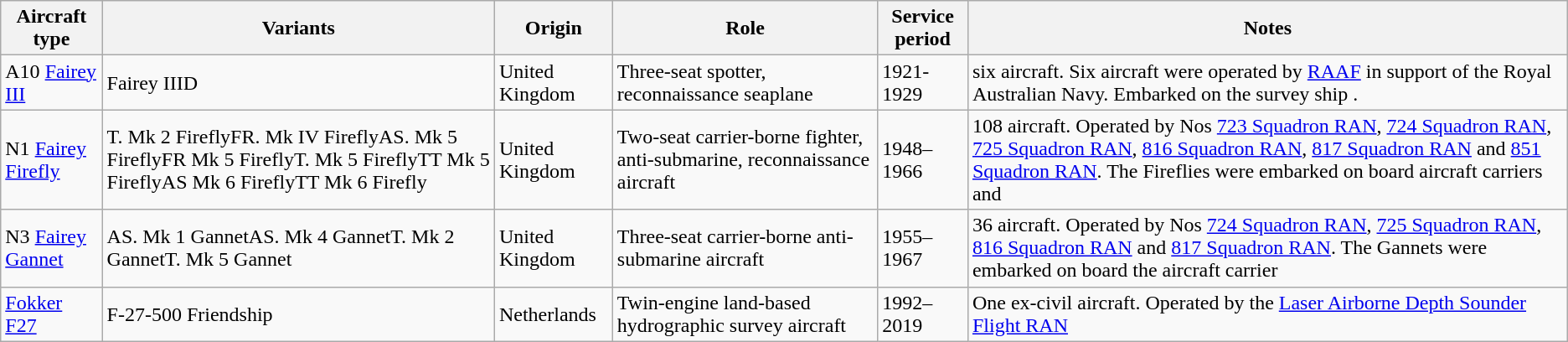<table class="wikitable sortable">
<tr>
<th>Aircraft type</th>
<th>Variants</th>
<th>Origin</th>
<th>Role</th>
<th>Service period</th>
<th>Notes</th>
</tr>
<tr>
<td>A10 <a href='#'>Fairey III</a></td>
<td>Fairey IIID</td>
<td>United Kingdom</td>
<td>Three-seat spotter, reconnaissance seaplane</td>
<td>1921-1929</td>
<td>six aircraft. Six aircraft were operated by <a href='#'>RAAF</a> in support of the Royal Australian Navy. Embarked on the survey ship .</td>
</tr>
<tr>
<td>N1 <a href='#'>Fairey Firefly</a></td>
<td>T. Mk 2 FireflyFR. Mk IV FireflyAS. Mk 5 FireflyFR Mk 5 FireflyT. Mk 5 FireflyTT Mk 5 FireflyAS Mk 6 FireflyTT Mk 6 Firefly</td>
<td>United Kingdom</td>
<td>Two-seat carrier-borne fighter, anti-submarine, reconnaissance aircraft</td>
<td>1948–1966</td>
<td>108 aircraft. Operated by Nos <a href='#'>723 Squadron RAN</a>, <a href='#'>724 Squadron RAN</a>, <a href='#'>725 Squadron RAN</a>, <a href='#'>816 Squadron RAN</a>, <a href='#'>817 Squadron RAN</a> and <a href='#'>851 Squadron RAN</a>. The Fireflies were embarked on board aircraft carriers  and </td>
</tr>
<tr>
<td>N3 <a href='#'>Fairey Gannet</a></td>
<td>AS. Mk 1 GannetAS. Mk 4 GannetT. Mk 2 GannetT. Mk 5 Gannet</td>
<td>United Kingdom</td>
<td>Three-seat carrier-borne anti-submarine aircraft</td>
<td>1955–1967</td>
<td>36 aircraft. Operated by Nos <a href='#'>724 Squadron RAN</a>, <a href='#'>725 Squadron RAN</a>, <a href='#'>816 Squadron RAN</a> and <a href='#'>817 Squadron RAN</a>. The Gannets were embarked on board the aircraft carrier </td>
</tr>
<tr>
<td><a href='#'>Fokker F27</a></td>
<td>F-27-500 Friendship</td>
<td>Netherlands</td>
<td>Twin-engine land-based hydrographic survey aircraft</td>
<td>1992–2019</td>
<td>One ex-civil aircraft. Operated by the <a href='#'>Laser Airborne Depth Sounder Flight RAN</a></td>
</tr>
</table>
